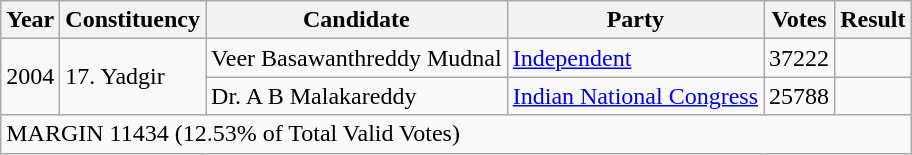<table class="wikitable">
<tr>
<th>Year</th>
<th>Constituency</th>
<th>Candidate</th>
<th>Party</th>
<th>Votes</th>
<th>Result</th>
</tr>
<tr>
<td rowspan="2">2004</td>
<td rowspan="2">17. Yadgir</td>
<td>Veer Basawanthreddy Mudnal</td>
<td><a href='#'>Independent</a></td>
<td>37222</td>
<td></td>
</tr>
<tr>
<td>Dr. A B Malakareddy</td>
<td><a href='#'>Indian National Congress</a></td>
<td>25788</td>
<td></td>
</tr>
<tr>
<td colspan="6">MARGIN 11434 (12.53% of Total Valid Votes)</td>
</tr>
</table>
